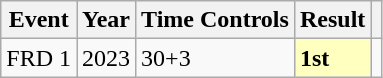<table class="wikitable">
<tr>
<th>Event</th>
<th>Year</th>
<th>Time Controls</th>
<th>Result</th>
<th></th>
</tr>
<tr>
<td>FRD 1</td>
<td>2023</td>
<td>30+3</td>
<td style="background:#FFFFBF;"><strong>1st</strong></td>
<td></td>
</tr>
</table>
